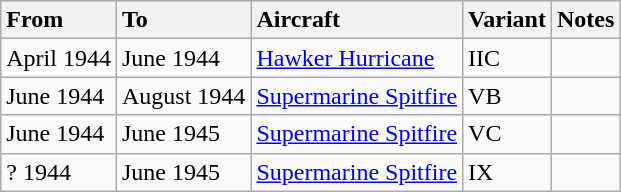<table class="wikitable">
<tr>
<th style="text-align: left;">From</th>
<th style="text-align: left;">To</th>
<th style="text-align: left;">Aircraft</th>
<th style="text-align: left;">Variant</th>
<th style="text-align: left;">Notes</th>
</tr>
<tr>
<td>April 1944</td>
<td>June 1944</td>
<td><a href='#'>Hawker Hurricane</a></td>
<td>IIC</td>
<td></td>
</tr>
<tr>
<td>June 1944</td>
<td>August 1944</td>
<td><a href='#'>Supermarine Spitfire</a></td>
<td>VB</td>
<td></td>
</tr>
<tr>
<td>June 1944</td>
<td>June 1945</td>
<td><a href='#'>Supermarine Spitfire</a></td>
<td>VC</td>
<td></td>
</tr>
<tr>
<td>? 1944</td>
<td>June 1945</td>
<td><a href='#'>Supermarine Spitfire</a></td>
<td>IX</td>
<td></td>
</tr>
</table>
